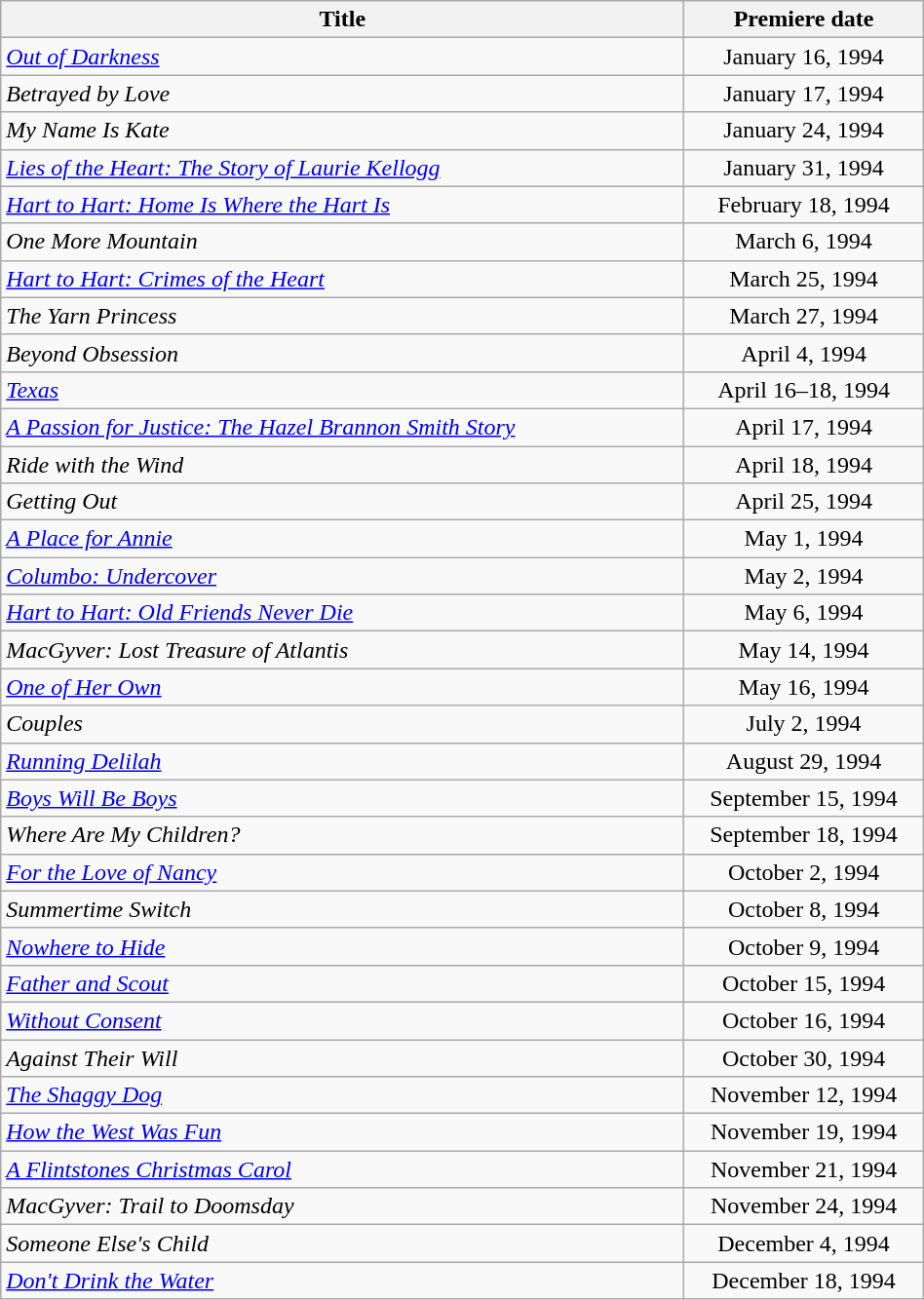<table class="wikitable plainrowheaders sortable" style="width:50%;text-align:center;">
<tr>
<th scope="col" style="width:40%;">Title</th>
<th scope="col" style="width:14%;">Premiere date</th>
</tr>
<tr>
<td scope="row" style="text-align:left;"><em><a href='#'>Out of Darkness</a></em></td>
<td>January 16, 1994</td>
</tr>
<tr>
<td scope="row" style="text-align:left;"><em>Betrayed by Love</em></td>
<td>January 17, 1994</td>
</tr>
<tr>
<td scope="row" style="text-align:left;"><em>My Name Is Kate</em></td>
<td>January 24, 1994</td>
</tr>
<tr>
<td scope="row" style="text-align:left;"><em><a href='#'>Lies of the Heart: The Story of Laurie Kellogg</a></em></td>
<td>January 31, 1994</td>
</tr>
<tr>
<td scope="row" style="text-align:left;"><em><a href='#'>Hart to Hart: Home Is Where the Hart Is</a></em></td>
<td>February 18, 1994</td>
</tr>
<tr>
<td scope="row" style="text-align:left;"><em>One More Mountain</em></td>
<td>March 6, 1994</td>
</tr>
<tr>
<td scope="row" style="text-align:left;"><em><a href='#'>Hart to Hart: Crimes of the Heart</a></em></td>
<td>March 25, 1994</td>
</tr>
<tr>
<td scope="row" style="text-align:left;"><em>The Yarn Princess</em></td>
<td>March 27, 1994</td>
</tr>
<tr>
<td scope="row" style="text-align:left;"><em>Beyond Obsession</em></td>
<td>April 4, 1994</td>
</tr>
<tr>
<td scope="row" style="text-align:left;"><em><a href='#'>Texas</a></em></td>
<td>April 16–18, 1994</td>
</tr>
<tr>
<td scope="row" style="text-align:left;"><em><a href='#'>A Passion for Justice: The Hazel Brannon Smith Story</a></em></td>
<td>April 17, 1994</td>
</tr>
<tr>
<td scope="row" style="text-align:left;"><em>Ride with the Wind</em></td>
<td>April 18, 1994</td>
</tr>
<tr>
<td scope="row" style="text-align:left;"><em>Getting Out</em></td>
<td>April 25, 1994</td>
</tr>
<tr>
<td scope="row" style="text-align:left;"><em><a href='#'>A Place for Annie</a></em></td>
<td>May 1, 1994</td>
</tr>
<tr>
<td scope="row" style="text-align:left;"><em><a href='#'>Columbo: Undercover</a></em></td>
<td>May 2, 1994</td>
</tr>
<tr>
<td scope="row" style="text-align:left;"><em><a href='#'>Hart to Hart: Old Friends Never Die</a></em></td>
<td>May 6, 1994</td>
</tr>
<tr>
<td scope="row" style="text-align:left;"><em>MacGyver: Lost Treasure of Atlantis</em></td>
<td>May 14, 1994</td>
</tr>
<tr>
<td scope="row" style="text-align:left;"><em><a href='#'>One of Her Own</a></em></td>
<td>May 16, 1994</td>
</tr>
<tr>
<td scope="row" style="text-align:left;"><em>Couples</em></td>
<td>July 2, 1994</td>
</tr>
<tr>
<td scope="row" style="text-align:left;"><em><a href='#'>Running Delilah</a></em></td>
<td>August 29, 1994</td>
</tr>
<tr>
<td scope="row" style="text-align:left;"><em><a href='#'>Boys Will Be Boys</a></em></td>
<td>September 15, 1994</td>
</tr>
<tr>
<td scope="row" style="text-align:left;"><em>Where Are My Children?</em></td>
<td>September 18, 1994</td>
</tr>
<tr>
<td scope="row" style="text-align:left;"><em><a href='#'>For the Love of Nancy</a></em></td>
<td>October 2, 1994</td>
</tr>
<tr>
<td scope="row" style="text-align:left;"><em>Summertime Switch</em></td>
<td>October 8, 1994</td>
</tr>
<tr>
<td scope="row" style="text-align:left;"><em><a href='#'>Nowhere to Hide</a></em></td>
<td>October 9, 1994</td>
</tr>
<tr>
<td scope="row" style="text-align:left;"><em><a href='#'>Father and Scout</a></em></td>
<td>October 15, 1994</td>
</tr>
<tr>
<td scope="row" style="text-align:left;"><em><a href='#'>Without Consent</a></em></td>
<td>October 16, 1994</td>
</tr>
<tr>
<td scope="row" style="text-align:left;"><em>Against Their Will</em></td>
<td>October 30, 1994</td>
</tr>
<tr>
<td scope="row" style="text-align:left;"><em><a href='#'>The Shaggy Dog</a></em></td>
<td>November 12, 1994</td>
</tr>
<tr>
<td scope="row" style="text-align:left;"><em><a href='#'>How the West Was Fun</a></em></td>
<td>November 19, 1994</td>
</tr>
<tr>
<td scope="row" style="text-align:left;"><em><a href='#'>A Flintstones Christmas Carol</a></em></td>
<td>November 21, 1994</td>
</tr>
<tr>
<td scope="row" style="text-align:left;"><em>MacGyver: Trail to Doomsday</em></td>
<td>November 24, 1994</td>
</tr>
<tr>
<td scope="row" style="text-align:left;"><em>Someone Else's Child</em></td>
<td>December 4, 1994</td>
</tr>
<tr>
<td scope="row" style="text-align:left;"><em><a href='#'>Don't Drink the Water</a></em></td>
<td>December 18, 1994</td>
</tr>
</table>
